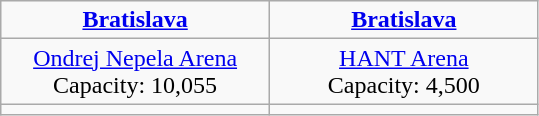<table class="wikitable" style="text-align:center;">
<tr>
<td width=40%><strong><a href='#'>Bratislava </a></strong></td>
<td width=40%><strong><a href='#'>Bratislava </a></strong></td>
</tr>
<tr>
<td><a href='#'>Ondrej Nepela Arena</a><br>Capacity: 10,055</td>
<td><a href='#'>HANT Arena</a><br>Capacity: 4,500</td>
</tr>
<tr>
<td></td>
<td></td>
</tr>
</table>
